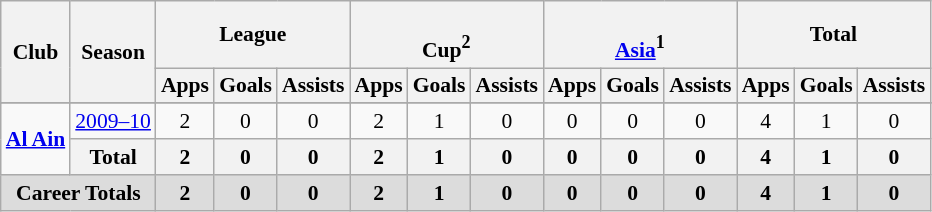<table class="wikitable" style="font-size:90%; text-align: center;">
<tr>
<th rowspan="2">Club</th>
<th rowspan="2">Season</th>
<th colspan="3">League</th>
<th colspan="3"><br>Cup<sup>2</sup></th>
<th colspan="3"><br><a href='#'>Asia</a><sup>1</sup></th>
<th colspan="3">Total</th>
</tr>
<tr>
<th>Apps</th>
<th>Goals</th>
<th>Assists</th>
<th>Apps</th>
<th>Goals</th>
<th>Assists</th>
<th>Apps</th>
<th>Goals</th>
<th>Assists</th>
<th>Apps</th>
<th>Goals</th>
<th>Assists</th>
</tr>
<tr>
</tr>
<tr align=center>
<td rowspan="2" align=center valign=center><strong><a href='#'>Al Ain</a></strong></td>
<td><a href='#'>2009–10</a></td>
<td>2</td>
<td>0</td>
<td>0</td>
<td>2</td>
<td>1</td>
<td>0</td>
<td>0</td>
<td>0</td>
<td>0</td>
<td>4</td>
<td>1</td>
<td>0</td>
</tr>
<tr align=center>
<th>Total</th>
<th>2</th>
<th>0</th>
<th>0</th>
<th>2</th>
<th>1</th>
<th>0</th>
<th>0</th>
<th>0</th>
<th>0</th>
<th>4</th>
<th>1</th>
<th>0</th>
</tr>
<tr>
<th style="background: #DCDCDC" colspan="2">Career Totals</th>
<th style="background: #DCDCDC">2</th>
<th style="background: #DCDCDC">0</th>
<th style="background: #DCDCDC">0</th>
<th style="background: #DCDCDC">2</th>
<th style="background: #DCDCDC">1</th>
<th style="background: #DCDCDC">0</th>
<th style="background: #DCDCDC">0</th>
<th style="background: #DCDCDC">0</th>
<th style="background: #DCDCDC">0</th>
<th style="background: #DCDCDC">4</th>
<th style="background: #DCDCDC">1</th>
<th style="background: #DCDCDC">0</th>
</tr>
</table>
